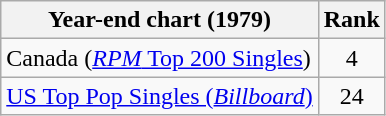<table class="wikitable">
<tr>
<th>Year-end chart (1979)</th>
<th>Rank</th>
</tr>
<tr>
<td>Canada (<a href='#'><em>RPM</em> Top 200 Singles</a>)</td>
<td align="center">4</td>
</tr>
<tr>
<td><a href='#'>US Top Pop Singles (<em>Billboard</em>)</a></td>
<td align="center">24</td>
</tr>
</table>
